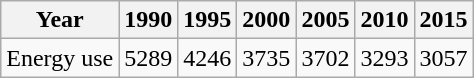<table class=wikitable>
<tr>
<th>Year</th>
<th>1990</th>
<th>1995</th>
<th>2000</th>
<th>2005</th>
<th>2010</th>
<th>2015</th>
</tr>
<tr>
<td>Energy use</td>
<td>5289</td>
<td>4246</td>
<td>3735</td>
<td>3702</td>
<td>3293</td>
<td>3057</td>
</tr>
</table>
